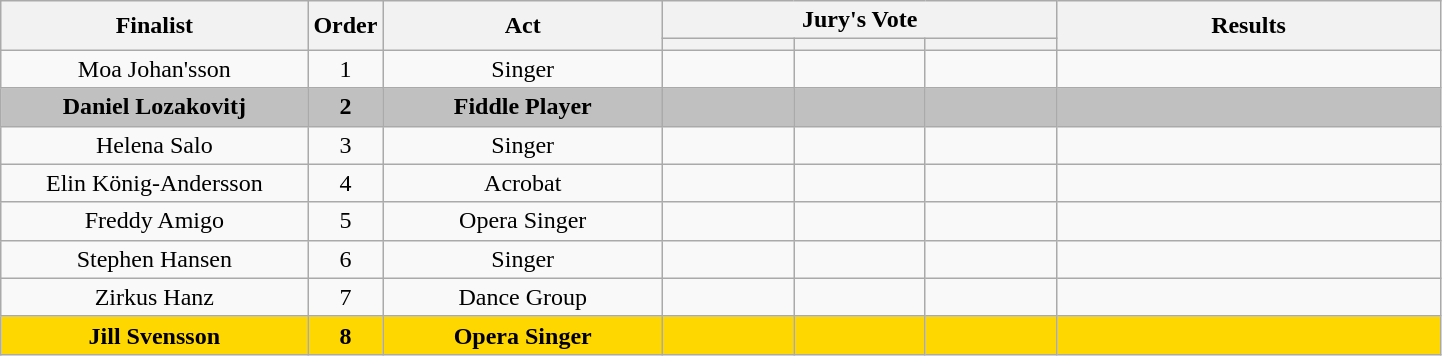<table class="wikitable plainrowheaders sortable" style="text-align:center" width="76%;">
<tr>
<th scope="col" rowspan="2" class="unsortable" style="width:17em;">Finalist</th>
<th scope="col" rowspan="2" style="width:1em;">Order</th>
<th scope="col" rowspan="2" class="unsortable" style="width:16em;">Act</th>
<th scope="col" colspan="3" class="unsortable" style="width:24em;">Jury's Vote</th>
<th scope="col" rowspan="2" style="width:23em;">Results</th>
</tr>
<tr>
<th scope="col" class="unsortable" style="width:6em;"></th>
<th scope="col" class="unsortable" style="width:6em;"></th>
<th scope="col" class="unsortable" style="width:6em;"></th>
</tr>
<tr>
<td>Moa Johan'sson</td>
<td>1</td>
<td>Singer</td>
<td style="text-align:center;"></td>
<td style="text-align:center;"></td>
<td style="text-align:center;"></td>
<td></td>
</tr>
<tr style="background:silver;">
<td><strong>Daniel Lozakovitj</strong></td>
<td><strong>2</strong></td>
<td><strong>Fiddle Player</strong></td>
<td style="text-align:center;"></td>
<td style="text-align:center;"></td>
<td style="text-align:center;"></td>
<td><strong></strong></td>
</tr>
<tr>
<td>Helena Salo</td>
<td>3</td>
<td>Singer</td>
<td style="text-align:center;"></td>
<td style="text-align:center;"></td>
<td style="text-align:center;"></td>
<td></td>
</tr>
<tr>
<td>Elin König-Andersson</td>
<td>4</td>
<td>Acrobat</td>
<td style="text-align:center;"></td>
<td style="text-align:center;"></td>
<td style="text-align:center;"></td>
<td></td>
</tr>
<tr>
<td>Freddy Amigo</td>
<td>5</td>
<td>Opera Singer</td>
<td style="text-align:center;"></td>
<td style="text-align:center;"></td>
<td style="text-align:center;"></td>
<td></td>
</tr>
<tr>
<td>Stephen Hansen</td>
<td>6</td>
<td>Singer</td>
<td style="text-align:center;"></td>
<td style="text-align:center;"></td>
<td style="text-align:center;"></td>
<td></td>
</tr>
<tr>
<td>Zirkus Hanz</td>
<td>7</td>
<td>Dance Group</td>
<td style="text-align:center;"></td>
<td style="text-align:center;"></td>
<td style="text-align:center;"></td>
<td></td>
</tr>
<tr style="background:gold;">
<td><strong>Jill Svensson</strong></td>
<td><strong>8</strong></td>
<td><strong>Opera Singer</strong></td>
<td style="text-align:center;"></td>
<td style="text-align:center;"></td>
<td style="text-align:center;"></td>
<td><strong></strong></td>
</tr>
</table>
